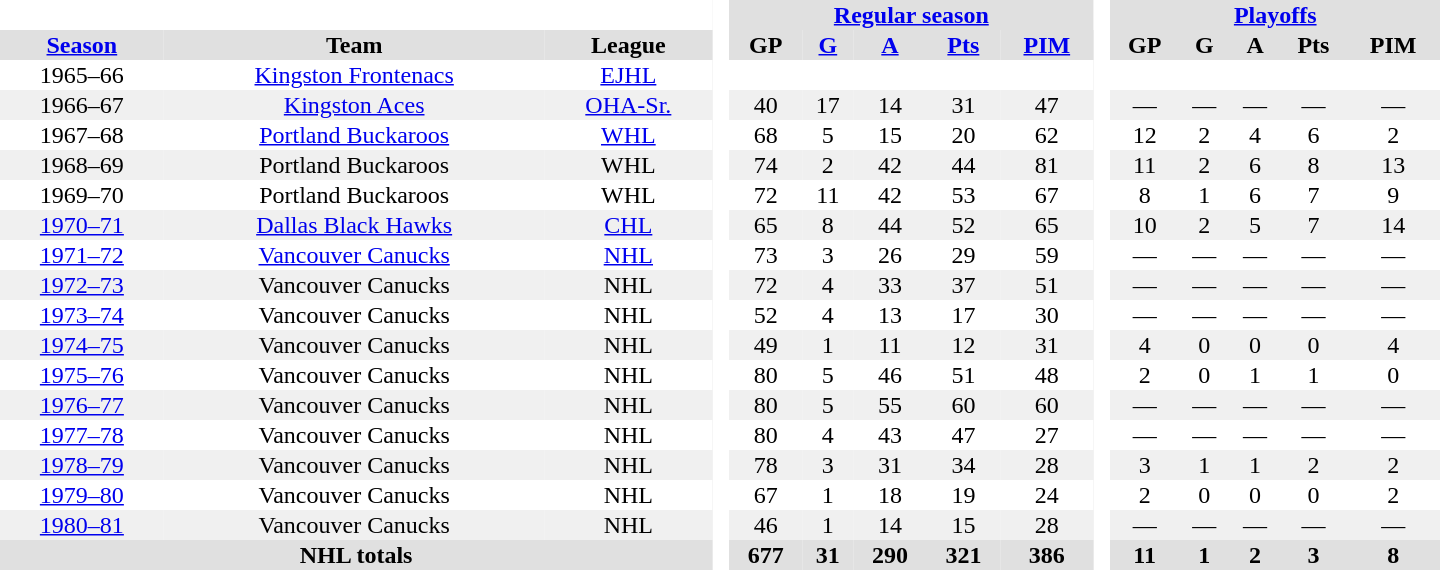<table border="0" cellpadding="1" cellspacing="0" style="text-align:center; width:60em;">
<tr style="background:#e0e0e0;">
<th colspan="3" bgcolor="#ffffff"> </th>
<th rowspan="99" bgcolor="#ffffff"> </th>
<th colspan="5"><a href='#'>Regular season</a></th>
<th rowspan="99" bgcolor="#ffffff"> </th>
<th colspan="5"><a href='#'>Playoffs</a></th>
</tr>
<tr style="background:#e0e0e0;">
<th><a href='#'>Season</a></th>
<th>Team</th>
<th>League</th>
<th>GP</th>
<th><a href='#'>G</a></th>
<th><a href='#'>A</a></th>
<th><a href='#'>Pts</a></th>
<th><a href='#'>PIM</a></th>
<th>GP</th>
<th>G</th>
<th>A</th>
<th>Pts</th>
<th>PIM</th>
</tr>
<tr>
<td>1965–66</td>
<td><a href='#'>Kingston Frontenacs</a></td>
<td><a href='#'>EJHL</a></td>
<td></td>
<td></td>
<td></td>
<td></td>
<td></td>
<td></td>
<td></td>
<td></td>
<td></td>
<td></td>
</tr>
<tr style="background:#f0f0f0;">
<td>1966–67</td>
<td><a href='#'>Kingston Aces</a></td>
<td><a href='#'>OHA-Sr.</a></td>
<td>40</td>
<td>17</td>
<td>14</td>
<td>31</td>
<td>47</td>
<td>—</td>
<td>—</td>
<td>—</td>
<td>—</td>
<td>—</td>
</tr>
<tr>
<td>1967–68</td>
<td><a href='#'>Portland Buckaroos</a></td>
<td><a href='#'>WHL</a></td>
<td>68</td>
<td>5</td>
<td>15</td>
<td>20</td>
<td>62</td>
<td>12</td>
<td>2</td>
<td>4</td>
<td>6</td>
<td>2</td>
</tr>
<tr style="background:#f0f0f0;">
<td>1968–69</td>
<td>Portland Buckaroos</td>
<td>WHL</td>
<td>74</td>
<td>2</td>
<td>42</td>
<td>44</td>
<td>81</td>
<td>11</td>
<td>2</td>
<td>6</td>
<td>8</td>
<td>13</td>
</tr>
<tr>
<td>1969–70</td>
<td>Portland Buckaroos</td>
<td>WHL</td>
<td>72</td>
<td>11</td>
<td>42</td>
<td>53</td>
<td>67</td>
<td>8</td>
<td>1</td>
<td>6</td>
<td>7</td>
<td>9</td>
</tr>
<tr style="background:#f0f0f0;">
<td><a href='#'>1970–71</a></td>
<td><a href='#'>Dallas Black Hawks</a></td>
<td><a href='#'>CHL</a></td>
<td>65</td>
<td>8</td>
<td>44</td>
<td>52</td>
<td>65</td>
<td>10</td>
<td>2</td>
<td>5</td>
<td>7</td>
<td>14</td>
</tr>
<tr>
<td><a href='#'>1971–72</a></td>
<td><a href='#'>Vancouver Canucks</a></td>
<td><a href='#'>NHL</a></td>
<td>73</td>
<td>3</td>
<td>26</td>
<td>29</td>
<td>59</td>
<td>—</td>
<td>—</td>
<td>—</td>
<td>—</td>
<td>—</td>
</tr>
<tr style="background:#f0f0f0;">
<td><a href='#'>1972–73</a></td>
<td>Vancouver Canucks</td>
<td>NHL</td>
<td>72</td>
<td>4</td>
<td>33</td>
<td>37</td>
<td>51</td>
<td>—</td>
<td>—</td>
<td>—</td>
<td>—</td>
<td>—</td>
</tr>
<tr>
<td><a href='#'>1973–74</a></td>
<td>Vancouver Canucks</td>
<td>NHL</td>
<td>52</td>
<td>4</td>
<td>13</td>
<td>17</td>
<td>30</td>
<td>—</td>
<td>—</td>
<td>—</td>
<td>—</td>
<td>—</td>
</tr>
<tr style="background:#f0f0f0;">
<td><a href='#'>1974–75</a></td>
<td>Vancouver Canucks</td>
<td>NHL</td>
<td>49</td>
<td>1</td>
<td>11</td>
<td>12</td>
<td>31</td>
<td>4</td>
<td>0</td>
<td>0</td>
<td>0</td>
<td>4</td>
</tr>
<tr>
<td><a href='#'>1975–76</a></td>
<td>Vancouver Canucks</td>
<td>NHL</td>
<td>80</td>
<td>5</td>
<td>46</td>
<td>51</td>
<td>48</td>
<td>2</td>
<td>0</td>
<td>1</td>
<td>1</td>
<td>0</td>
</tr>
<tr style="background:#f0f0f0;">
<td><a href='#'>1976–77</a></td>
<td>Vancouver Canucks</td>
<td>NHL</td>
<td>80</td>
<td>5</td>
<td>55</td>
<td>60</td>
<td>60</td>
<td>—</td>
<td>—</td>
<td>—</td>
<td>—</td>
<td>—</td>
</tr>
<tr>
<td><a href='#'>1977–78</a></td>
<td>Vancouver Canucks</td>
<td>NHL</td>
<td>80</td>
<td>4</td>
<td>43</td>
<td>47</td>
<td>27</td>
<td>—</td>
<td>—</td>
<td>—</td>
<td>—</td>
<td>—</td>
</tr>
<tr style="background:#f0f0f0;">
<td><a href='#'>1978–79</a></td>
<td>Vancouver Canucks</td>
<td>NHL</td>
<td>78</td>
<td>3</td>
<td>31</td>
<td>34</td>
<td>28</td>
<td>3</td>
<td>1</td>
<td>1</td>
<td>2</td>
<td>2</td>
</tr>
<tr>
<td><a href='#'>1979–80</a></td>
<td>Vancouver Canucks</td>
<td>NHL</td>
<td>67</td>
<td>1</td>
<td>18</td>
<td>19</td>
<td>24</td>
<td>2</td>
<td>0</td>
<td>0</td>
<td>0</td>
<td>2</td>
</tr>
<tr style="background:#f0f0f0;">
<td><a href='#'>1980–81</a></td>
<td>Vancouver Canucks</td>
<td>NHL</td>
<td>46</td>
<td>1</td>
<td>14</td>
<td>15</td>
<td>28</td>
<td>—</td>
<td>—</td>
<td>—</td>
<td>—</td>
<td>—</td>
</tr>
<tr style="background:#e0e0e0;">
<th colspan="3">NHL totals</th>
<th>677</th>
<th>31</th>
<th>290</th>
<th>321</th>
<th>386</th>
<th>11</th>
<th>1</th>
<th>2</th>
<th>3</th>
<th>8</th>
</tr>
</table>
